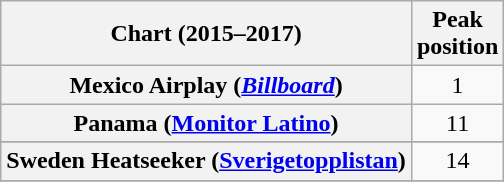<table class="wikitable sortable plainrowheaders" style="text-align:center">
<tr>
<th>Chart (2015–2017)</th>
<th>Peak<br>position</th>
</tr>
<tr>
<th scope="row">Mexico Airplay (<em><a href='#'>Billboard</a></em>)</th>
<td>1</td>
</tr>
<tr>
<th scope="row">Panama (<a href='#'>Monitor Latino</a>)</th>
<td>11</td>
</tr>
<tr>
</tr>
<tr>
<th scope="row">Sweden Heatseeker (<a href='#'>Sverigetopplistan</a>)</th>
<td>14</td>
</tr>
<tr>
</tr>
<tr>
</tr>
<tr>
</tr>
<tr>
</tr>
</table>
